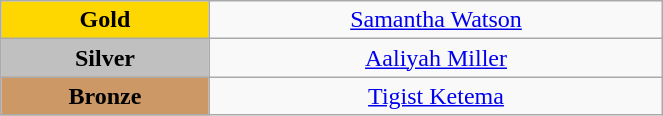<table class="wikitable" style=" text-align:center; " width="35%">
<tr>
<td style="background:gold"><strong>Gold</strong></td>
<td><a href='#'>Samantha Watson</a> <br><small></small></td>
</tr>
<tr>
<td style="background:silver"><strong>Silver</strong></td>
<td><a href='#'>Aaliyah Miller</a><br><small> </small></td>
</tr>
<tr>
<td style="background:#cc9966"><strong>Bronze</strong></td>
<td><a href='#'>Tigist Ketema</a> <br><small></small></td>
</tr>
</table>
